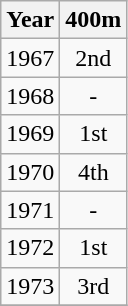<table class=wikitable>
<tr>
<th>Year</th>
<th>400m</th>
</tr>
<tr>
<td>1967</td>
<td align="center">2nd</td>
</tr>
<tr>
<td>1968</td>
<td align="center">-</td>
</tr>
<tr>
<td>1969</td>
<td align="center">1st</td>
</tr>
<tr>
<td>1970</td>
<td align="center">4th</td>
</tr>
<tr>
<td>1971</td>
<td align="center">-</td>
</tr>
<tr>
<td>1972</td>
<td align="center">1st</td>
</tr>
<tr>
<td>1973</td>
<td align="center">3rd</td>
</tr>
<tr>
</tr>
</table>
